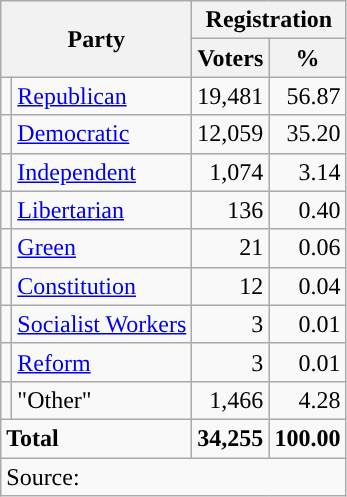<table class="wikitable">
<tr>
<th colspan="2" rowspan="2">Party</th>
<th colspan="2">Registration</th>
</tr>
<tr>
<th>Voters</th>
<th>%</th>
</tr>
<tr>
<td style="background-color:"></td>
<td><a href='#'>Republican</a></td>
<td style="text-align:right;">19,481</td>
<td style="text-align:right;">56.87</td>
</tr>
<tr>
<td style="background-color:"></td>
<td><a href='#'>Democratic</a></td>
<td style="text-align:right;">12,059</td>
<td style="text-align:right;">35.20</td>
</tr>
<tr>
<td style="background-color:"></td>
<td><a href='#'>Independent</a></td>
<td style="text-align:right;">1,074</td>
<td style="text-align:right;">3.14</td>
</tr>
<tr>
<td style="background-color:"></td>
<td><a href='#'>Libertarian</a></td>
<td style="text-align:right;">136</td>
<td style="text-align:right;">0.40</td>
</tr>
<tr>
<td style="background-color:"></td>
<td><a href='#'>Green</a></td>
<td style="text-align:right;">21</td>
<td style="text-align:right;">0.06</td>
</tr>
<tr>
<td style="background-color:"></td>
<td><a href='#'>Constitution</a></td>
<td style="text-align:right;">12</td>
<td style="text-align:right;">0.04</td>
</tr>
<tr>
<td style="background-color:"></td>
<td><a href='#'>Socialist Workers</a></td>
<td style="text-align:right;">3</td>
<td style="text-align:right;">0.01</td>
</tr>
<tr>
<td style="background-color:"></td>
<td><a href='#'>Reform</a></td>
<td style="text-align:right;">3</td>
<td style="text-align:right;">0.01</td>
</tr>
<tr>
<td></td>
<td>"Other"</td>
<td style="text-align:right;">1,466</td>
<td style="text-align:right;">4.28</td>
</tr>
<tr>
<td colspan="2"><strong>Total</strong></td>
<td style="text-align:right;"><strong>34,255</strong></td>
<td style="text-align:right;"><strong>100.00</strong></td>
</tr>
<tr>
<td colspan="4">Source: <em></em></td>
</tr>
</table>
